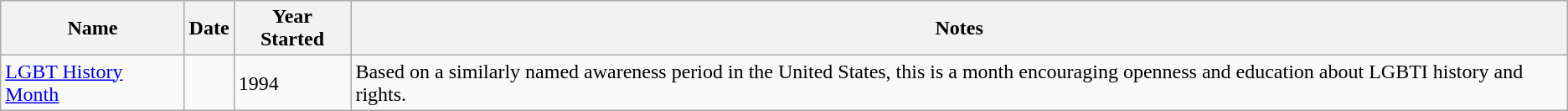<table class="wikitable sortable">
<tr>
<th>Name</th>
<th>Date</th>
<th>Year Started</th>
<th>Notes</th>
</tr>
<tr>
<td><a href='#'>LGBT History Month</a></td>
<td></td>
<td>1994</td>
<td>Based on a similarly named awareness period in the United States, this is a month encouraging openness and education about LGBTI history and rights.</td>
</tr>
</table>
